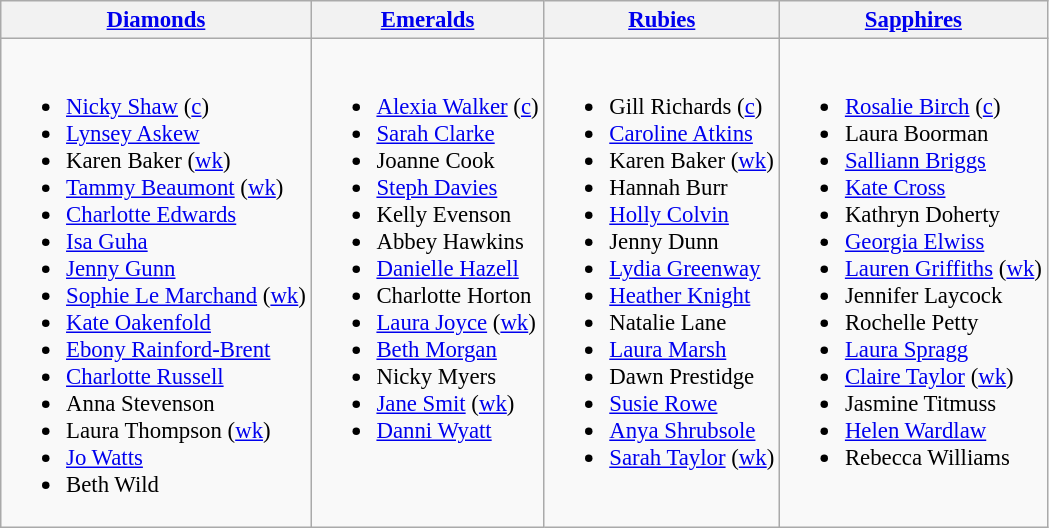<table class="wikitable" Style="font-size:95%;">
<tr>
<th><a href='#'>Diamonds</a></th>
<th><a href='#'>Emeralds</a></th>
<th><a href='#'>Rubies</a></th>
<th><a href='#'>Sapphires</a></th>
</tr>
<tr>
<td valign=top><br><ul><li> <a href='#'>Nicky Shaw</a> (<a href='#'>c</a>)</li><li> <a href='#'>Lynsey Askew</a></li><li> Karen Baker (<a href='#'>wk</a>)</li><li> <a href='#'>Tammy Beaumont</a> (<a href='#'>wk</a>)</li><li> <a href='#'>Charlotte Edwards</a></li><li> <a href='#'>Isa Guha</a></li><li> <a href='#'>Jenny Gunn</a></li><li> <a href='#'>Sophie Le Marchand</a> (<a href='#'>wk</a>)</li><li> <a href='#'>Kate Oakenfold</a></li><li> <a href='#'>Ebony Rainford-Brent</a></li><li> <a href='#'>Charlotte Russell</a></li><li> Anna Stevenson</li><li> Laura Thompson (<a href='#'>wk</a>)</li><li> <a href='#'>Jo Watts</a></li><li> Beth Wild</li></ul></td>
<td valign=top><br><ul><li> <a href='#'>Alexia Walker</a> (<a href='#'>c</a>)</li><li> <a href='#'>Sarah Clarke</a></li><li> Joanne Cook</li><li> <a href='#'>Steph Davies</a></li><li> Kelly Evenson</li><li> Abbey Hawkins</li><li> <a href='#'>Danielle Hazell</a></li><li> Charlotte Horton</li><li> <a href='#'>Laura Joyce</a> (<a href='#'>wk</a>)</li><li> <a href='#'>Beth Morgan</a></li><li> Nicky Myers</li><li> <a href='#'>Jane Smit</a> (<a href='#'>wk</a>)</li><li> <a href='#'>Danni Wyatt</a></li></ul></td>
<td valign=top><br><ul><li> Gill Richards (<a href='#'>c</a>)</li><li> <a href='#'>Caroline Atkins</a></li><li> Karen Baker (<a href='#'>wk</a>)</li><li> Hannah Burr</li><li> <a href='#'>Holly Colvin</a></li><li> Jenny Dunn</li><li> <a href='#'>Lydia Greenway</a></li><li> <a href='#'>Heather Knight</a></li><li> Natalie Lane</li><li> <a href='#'>Laura Marsh</a></li><li> Dawn Prestidge</li><li> <a href='#'>Susie Rowe</a></li><li> <a href='#'>Anya Shrubsole</a></li><li> <a href='#'>Sarah Taylor</a> (<a href='#'>wk</a>)</li></ul></td>
<td valign=top><br><ul><li> <a href='#'>Rosalie Birch</a> (<a href='#'>c</a>)</li><li> Laura Boorman</li><li> <a href='#'>Salliann Briggs</a></li><li> <a href='#'>Kate Cross</a></li><li> Kathryn Doherty</li><li> <a href='#'>Georgia Elwiss</a></li><li> <a href='#'>Lauren Griffiths</a> (<a href='#'>wk</a>)</li><li> Jennifer Laycock</li><li> Rochelle Petty</li><li> <a href='#'>Laura Spragg</a></li><li> <a href='#'>Claire Taylor</a> (<a href='#'>wk</a>)</li><li> Jasmine Titmuss</li><li> <a href='#'>Helen Wardlaw</a></li><li> Rebecca Williams</li></ul></td>
</tr>
</table>
